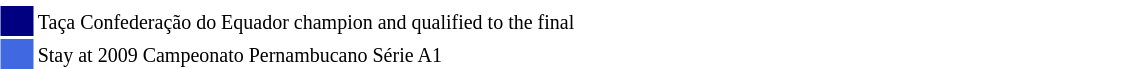<table width=60% align="center">
<tr>
<td style="width: 20px;"></td>
<td bgcolor=#ffffff></td>
</tr>
<tr>
<td bgcolor=#000080></td>
<td bgcolor=#ffffff><small>Taça Confederação do Equador champion and qualified to the final</small></td>
</tr>
<tr>
<td bgcolor=#4069e1></td>
<td bgcolor=#ffffff><small>Stay at 2009 Campeonato Pernambucano Série A1</small></td>
</tr>
</table>
